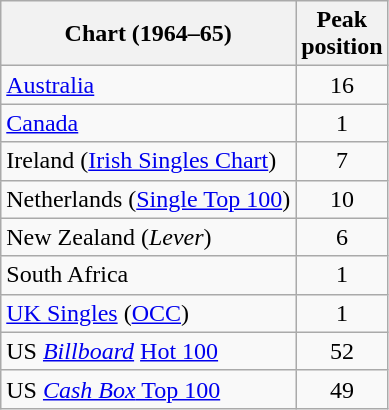<table class="wikitable sortable" style="float:left;margin-right:1em">
<tr>
<th scope="col">Chart (1964–65)</th>
<th scope="col">Peak<br>position</th>
</tr>
<tr>
<td><a href='#'>Australia</a></td>
<td style="text-align: center">16</td>
</tr>
<tr>
<td><a href='#'>Canada</a></td>
<td style="text-align: center">1</td>
</tr>
<tr>
<td>Ireland (<a href='#'>Irish Singles Chart</a>)</td>
<td style="text-align: center">7</td>
</tr>
<tr>
<td>Netherlands (<a href='#'>Single Top 100</a>)</td>
<td style="text-align: center">10</td>
</tr>
<tr>
<td>New Zealand (<em>Lever</em>)</td>
<td style="text-align:center;">6</td>
</tr>
<tr>
<td>South Africa</td>
<td style="text-align: center">1</td>
</tr>
<tr>
<td><a href='#'>UK Singles</a> (<a href='#'>OCC</a>)</td>
<td style="text-align: center">1</td>
</tr>
<tr>
<td>US <em><a href='#'>Billboard</a></em> <a href='#'>Hot 100</a></td>
<td style="text-align: center">52</td>
</tr>
<tr>
<td>US <a href='#'><em>Cash Box</em> Top 100</a></td>
<td style="text-align: center">49</td>
</tr>
</table>
